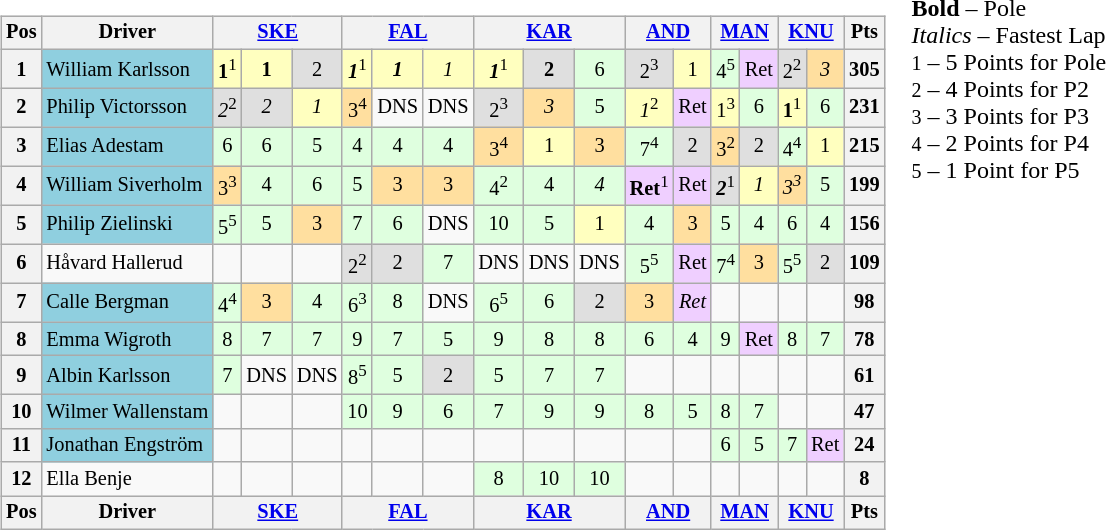<table>
<tr>
<td valign="top"><br><table class="wikitable" style="font-size: 85%; text-align:center">
<tr>
<th valign="middle">Pos</th>
<th valign="middle">Driver</th>
<th colspan="3"><a href='#'>SKE</a><br></th>
<th colspan="3"><a href='#'>FAL</a><br></th>
<th colspan="3"><a href='#'>KAR</a><br></th>
<th colspan="2"><a href='#'>AND</a><br></th>
<th colspan="2"><a href='#'>MAN</a><br></th>
<th colspan="2"><a href='#'>KNU</a><br></th>
<th valign="middle">Pts</th>
</tr>
<tr>
<th>1</th>
<td align="left" style="background:#8fcfdf;"> William Karlsson</td>
<td style="background:#ffffbf;"><strong>1</strong><sup>1</sup></td>
<td style="background:#ffffbf;"><strong>1</strong></td>
<td style="background:#dfdfdf;">2</td>
<td style="background:#ffffbf;"><strong><em>1</em></strong><sup>1</sup></td>
<td style="background:#ffffbf;"><strong><em>1</em></strong></td>
<td style="background:#ffffbf;"><em>1</em></td>
<td style="background:#ffffbf;"><strong><em>1</em></strong><sup>1</sup></td>
<td style="background:#dfdfdf;"><strong>2</strong></td>
<td style="background:#dfffdf;">6</td>
<td style="background:#dfdfdf;">2<sup>3</sup></td>
<td style="background:#ffffbf;">1</td>
<td style="background:#dfffdf;">4<sup>5</sup></td>
<td style="background:#efcfff;">Ret</td>
<td style="background:#dfdfdf;">2<sup>2</sup></td>
<td style="background:#ffdf9f;"><em>3</em></td>
<th>305</th>
</tr>
<tr>
<th>2</th>
<td align="left" style="background:#8fcfdf;"> Philip Victorsson</td>
<td style="background:#dfdfdf;"><em>2</em><sup>2</sup></td>
<td style="background:#dfdfdf;"><em>2</em></td>
<td style="background:#ffffbf;"><em>1</em></td>
<td style="background:#ffdf9f;">3<sup>4</sup></td>
<td>DNS</td>
<td>DNS</td>
<td style="background:#dfdfdf;">2<sup>3</sup></td>
<td style="background:#ffdf9f;"><em>3</em></td>
<td style="background:#dfffdf;">5</td>
<td style="background:#ffffbf;"><em>1</em><sup>2</sup></td>
<td style="background:#efcfff;">Ret</td>
<td style="background:#ffffbf;">1<sup>3</sup></td>
<td style="background:#dfffdf;">6</td>
<td style="background:#ffffbf;"><strong>1</strong><sup>1</sup></td>
<td style="background:#dfffdf;">6</td>
<th>231</th>
</tr>
<tr>
<th>3</th>
<td align="left" style="background:#8fcfdf;"> Elias Adestam</td>
<td style="background:#dfffdf;">6</td>
<td style="background:#dfffdf;">6</td>
<td style="background:#dfffdf;">5</td>
<td style="background:#dfffdf;">4</td>
<td style="background:#dfffdf;">4</td>
<td style="background:#dfffdf;">4</td>
<td style="background:#ffdf9f;">3<sup>4</sup></td>
<td style="background:#ffffbf;">1</td>
<td style="background:#ffdf9f;">3</td>
<td style="background:#dfffdf;">7<sup>4</sup></td>
<td style="background:#dfdfdf;">2</td>
<td style="background:#ffdf9f;">3<sup>2</sup></td>
<td style="background:#dfdfdf;">2</td>
<td style="background:#dfffdf;">4<sup>4</sup></td>
<td style="background:#ffffbf;">1</td>
<th>215</th>
</tr>
<tr>
<th>4</th>
<td align="left" style="background:#8fcfdf;"> William Siverholm</td>
<td style="background:#ffdf9f;">3<sup>3</sup></td>
<td style="background:#dfffdf;">4</td>
<td style="background:#dfffdf;">6</td>
<td style="background:#dfffdf;">5</td>
<td style="background:#ffdf9f;">3</td>
<td style="background:#ffdf9f;">3</td>
<td style="background:#dfffdf;">4<sup>2</sup></td>
<td style="background:#dfffdf;">4</td>
<td style="background:#dfffdf;"><em>4</em></td>
<td style="background:#efcfff;"><strong>Ret</strong><sup>1</sup></td>
<td style="background:#efcfff;">Ret</td>
<td style="background:#dfdfdf;"><strong><em>2</em></strong><sup>1</sup></td>
<td style="background:#ffffbf;"><em>1</em></td>
<td style="background:#ffdf9f;"><em>3<sup>3</sup></em></td>
<td style="background:#dfffdf;">5</td>
<th>199</th>
</tr>
<tr>
<th>5</th>
<td align="left" style="background:#8fcfdf;"> Philip Zielinski</td>
<td style="background:#dfffdf;">5<sup>5</sup></td>
<td style="background:#dfffdf;">5</td>
<td style="background:#ffdf9f;">3</td>
<td style="background:#dfffdf;">7</td>
<td style="background:#dfffdf;">6</td>
<td>DNS</td>
<td style="background:#dfffdf;">10</td>
<td style="background:#dfffdf;">5</td>
<td style="background:#ffffbf;">1</td>
<td style="background:#dfffdf;">4</td>
<td style="background:#ffdf9f;">3</td>
<td style="background:#dfffdf;">5</td>
<td style="background:#dfffdf;">4</td>
<td style="background:#dfffdf;">6</td>
<td style="background:#dfffdf;">4</td>
<th>156</th>
</tr>
<tr>
<th>6</th>
<td align="left"> Håvard Hallerud</td>
<td></td>
<td></td>
<td></td>
<td style="background:#dfdfdf;">2<sup>2</sup></td>
<td style="background:#dfdfdf;">2</td>
<td style="background:#dfffdf;">7</td>
<td>DNS</td>
<td>DNS</td>
<td>DNS</td>
<td style="background:#dfffdf;">5<sup>5</sup></td>
<td style="background:#efcfff;">Ret</td>
<td style="background:#dfffdf;">7<sup>4</sup></td>
<td style="background:#ffdf9f;">3</td>
<td style="background:#dfffdf;">5<sup>5</sup></td>
<td style="background:#dfdfdf;">2</td>
<th>109</th>
</tr>
<tr>
<th>7</th>
<td align="left" style="background:#8fcfdf;"> Calle Bergman</td>
<td style="background:#dfffdf;">4<sup>4</sup></td>
<td style="background:#ffdf9f;">3</td>
<td style="background:#dfffdf;">4</td>
<td style="background:#dfffdf;">6<sup>3</sup></td>
<td style="background:#dfffdf;">8</td>
<td>DNS</td>
<td style="background:#dfffdf;">6<sup>5</sup></td>
<td style="background:#dfffdf;">6</td>
<td style="background:#dfdfdf;">2</td>
<td style="background:#ffdf9f;">3</td>
<td style="background:#efcfff;"><em>Ret</em></td>
<td></td>
<td></td>
<td></td>
<td></td>
<th>98</th>
</tr>
<tr>
<th>8</th>
<td align="left" style="background:#8fcfdf;"> Emma Wigroth</td>
<td style="background:#dfffdf;">8</td>
<td style="background:#dfffdf;">7</td>
<td style="background:#dfffdf;">7</td>
<td style="background:#dfffdf;">9</td>
<td style="background:#dfffdf;">7</td>
<td style="background:#dfffdf;">5</td>
<td style="background:#dfffdf;">9</td>
<td style="background:#dfffdf;">8</td>
<td style="background:#dfffdf;">8</td>
<td style="background:#dfffdf;">6</td>
<td style="background:#dfffdf;">4</td>
<td style="background:#dfffdf;">9</td>
<td style="background:#efcfff;">Ret</td>
<td style="background:#dfffdf;">8</td>
<td style="background:#dfffdf;">7</td>
<th>78</th>
</tr>
<tr>
<th>9</th>
<td align="left" style="background:#8fcfdf;"> Albin Karlsson</td>
<td style="background:#dfffdf;">7</td>
<td>DNS</td>
<td>DNS</td>
<td style="background:#dfffdf;">8<sup>5</sup></td>
<td style="background:#dfffdf;">5</td>
<td style="background:#dfdfdf;">2</td>
<td style="background:#dfffdf;">5</td>
<td style="background:#dfffdf;">7</td>
<td style="background:#dfffdf;">7</td>
<td></td>
<td></td>
<td></td>
<td></td>
<td></td>
<td></td>
<th>61</th>
</tr>
<tr>
<th>10</th>
<td align="left" style="background:#8fcfdf;">  Wilmer Wallenstam</td>
<td></td>
<td></td>
<td></td>
<td style="background:#dfffdf;">10</td>
<td style="background:#dfffdf;">9</td>
<td style="background:#dfffdf;">6</td>
<td style="background:#dfffdf;">7</td>
<td style="background:#dfffdf;">9</td>
<td style="background:#dfffdf;">9</td>
<td style="background:#dfffdf;">8</td>
<td style="background:#dfffdf;">5</td>
<td style="background:#dfffdf;">8</td>
<td style="background:#dfffdf;">7</td>
<td></td>
<td></td>
<th>47</th>
</tr>
<tr>
<th>11</th>
<td align="left" style="background:#8fcfdf;"> Jonathan Engström</td>
<td></td>
<td></td>
<td></td>
<td></td>
<td></td>
<td></td>
<td></td>
<td></td>
<td></td>
<td></td>
<td></td>
<td style="background:#dfffdf;">6</td>
<td style="background:#dfffdf;">5</td>
<td style="background:#dfffdf;">7</td>
<td style="background:#efcfff;">Ret</td>
<th>24</th>
</tr>
<tr>
<th>12</th>
<td align="left"> Ella Benje</td>
<td></td>
<td></td>
<td></td>
<td></td>
<td></td>
<td></td>
<td style="background:#dfffdf;">8</td>
<td style="background:#dfffdf;">10</td>
<td style="background:#dfffdf;">10</td>
<td></td>
<td></td>
<td></td>
<td></td>
<td></td>
<td></td>
<th>8</th>
</tr>
<tr>
<th valign="middle">Pos</th>
<th valign="middle">Driver</th>
<th colspan="3"><a href='#'>SKE</a></th>
<th colspan="3"><a href='#'>FAL</a></th>
<th colspan="3"><a href='#'>KAR</a></th>
<th colspan="2"><a href='#'>AND</a></th>
<th colspan="2"><a href='#'>MAN</a></th>
<th colspan="2"><a href='#'>KNU</a></th>
<th valign="middle">Pts</th>
</tr>
</table>
</td>
<td valign="top"><br>
<span><strong>Bold</strong> – Pole<br>
<em>Italics</em> – Fastest Lap<br>
<small>1</small> – 5 Points for Pole<br>
<small>2</small> – 4 Points for P2<br>
<small>3</small> – 3 Points for P3<br>
<small>4</small> – 2 Points for P4<br>
<small>5</small> – 1 Point for P5<br></span></td>
</tr>
</table>
